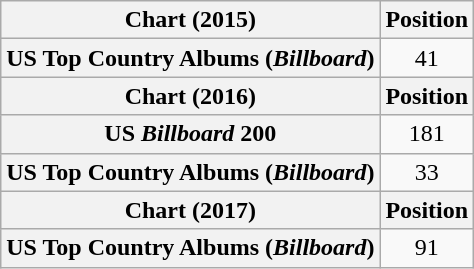<table class="wikitable plainrowheaders" style="text-align:center">
<tr>
<th scope="col">Chart (2015)</th>
<th scope="col">Position</th>
</tr>
<tr>
<th scope="row">US Top Country Albums (<em>Billboard</em>)</th>
<td>41</td>
</tr>
<tr>
<th scope="col">Chart (2016)</th>
<th scope="col">Position</th>
</tr>
<tr>
<th scope="row">US <em>Billboard</em> 200</th>
<td>181</td>
</tr>
<tr>
<th scope="row">US Top Country Albums (<em>Billboard</em>)</th>
<td>33</td>
</tr>
<tr>
<th scope="col">Chart (2017)</th>
<th scope="col">Position</th>
</tr>
<tr>
<th scope="row">US Top Country Albums (<em>Billboard</em>)</th>
<td>91</td>
</tr>
</table>
